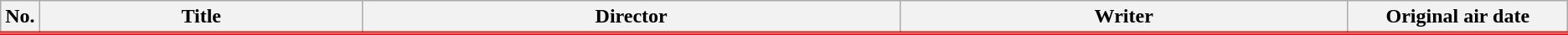<table class="wikitable">
<tr style="border-bottom: 3px solid Red;">
<th style="width:1%;">No.</th>
<th>Title</th>
<th>Director</th>
<th>Writer</th>
<th style="width:14%;">Original air date</th>
</tr>
<tr>
</tr>
</table>
